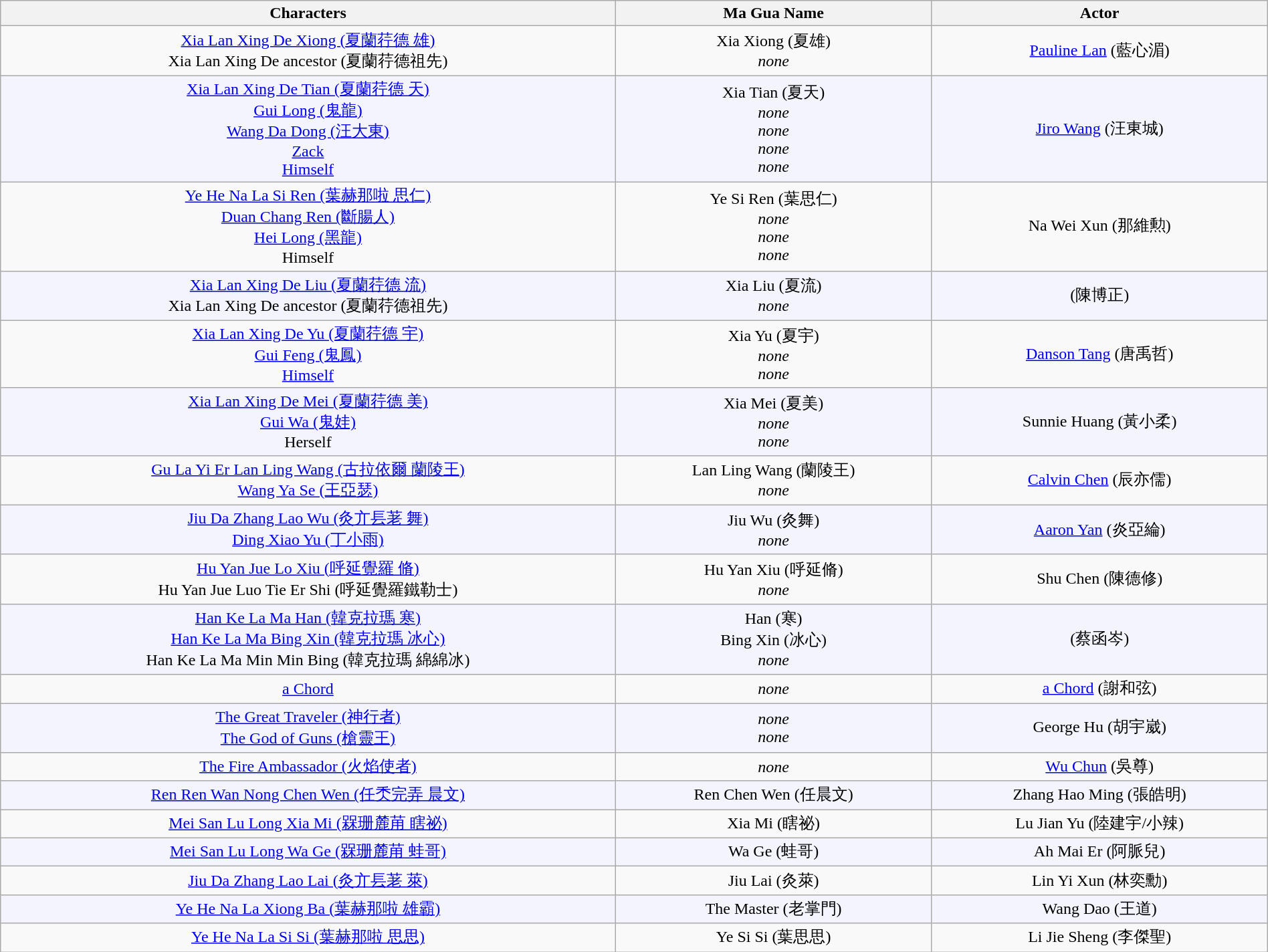<table class="wikitable" width="100%">
<tr>
<th>Characters</th>
<th>Ma Gua Name</th>
<th>Actor</th>
</tr>
<tr align="center">
<td><a href='#'>Xia Lan Xing De Xiong (夏蘭荇德 雄)</a><br>Xia Lan Xing De ancestor (夏蘭荇德祖先)</td>
<td>Xia Xiong (夏雄)<br><em>none</em></td>
<td><a href='#'>Pauline Lan</a> (藍心湄)</td>
</tr>
<tr bgcolor="#F3F4FD" align="center">
<td><a href='#'>Xia Lan Xing De Tian (夏蘭荇德 天)<br>Gui Long (鬼龍)</a><br><a href='#'>Wang Da Dong (汪大東)</a><br><a href='#'>Zack</a><br><a href='#'>Himself</a></td>
<td>Xia Tian (夏天)<br><em>none</em><br><em>none</em><br><em>none</em><br><em>none</em></td>
<td><a href='#'>Jiro Wang</a> (汪東城)</td>
</tr>
<tr align="center">
<td><a href='#'>Ye He Na La Si Ren (葉赫那啦 思仁)</a><br><a href='#'>Duan Chang Ren (斷腸人)</a><br><a href='#'>Hei Long (黑龍)</a><br>Himself</td>
<td>Ye Si Ren (葉思仁)<br><em>none</em><br><em>none</em><br><em>none</em></td>
<td>Na Wei Xun (那維勲)</td>
</tr>
<tr bgcolor="#F3F4FD" align="center">
<td><a href='#'>Xia Lan Xing De Liu (夏蘭荇德 流)</a><br>Xia Lan Xing De ancestor (夏蘭荇德祖先)</td>
<td>Xia Liu (夏流)<br><em>none</em></td>
<td> (陳博正)</td>
</tr>
<tr align="center">
<td><a href='#'>Xia Lan Xing De Yu (夏蘭荇德 宇)<br>Gui Feng (鬼鳳)</a><br><a href='#'>Himself</a></td>
<td>Xia Yu (夏宇)<br><em>none</em><br><em>none</em></td>
<td><a href='#'>Danson Tang</a> (唐禹哲)</td>
</tr>
<tr bgcolor="#F3F4FD" align="center">
<td><a href='#'>Xia Lan Xing De Mei (夏蘭荇德 美)<br> Gui Wa (鬼娃)</a><br>Herself</td>
<td>Xia Mei (夏美)<br><em>none</em><br><em>none</em></td>
<td>Sunnie Huang (黃小柔)</td>
</tr>
<tr align="center">
<td><a href='#'>Gu La Yi Er Lan Ling Wang (古拉依爾 蘭陵王)</a><br><a href='#'>Wang Ya Se (王亞瑟)</a></td>
<td>Lan Ling Wang (蘭陵王)<br><em>none</em></td>
<td><a href='#'>Calvin Chen</a> (辰亦儒)</td>
</tr>
<tr bgcolor="#F3F4FD" align="center">
<td><a href='#'>Jiu Da Zhang Lao Wu (灸亣镸荖 舞)</a><br><a href='#'>Ding Xiao Yu (丁小雨)</a></td>
<td>Jiu Wu (灸舞)<br><em>none</em></td>
<td><a href='#'>Aaron Yan</a> (炎亞綸)</td>
</tr>
<tr align="center">
<td><a href='#'>Hu Yan Jue Lo Xiu (呼延覺羅 脩)</a> <br>Hu Yan Jue Luo Tie Er Shi (呼延覺羅鐵勒士)</td>
<td>Hu Yan Xiu (呼延脩)<br><em>none</em></td>
<td>Shu Chen (陳德修)</td>
</tr>
<tr bgcolor="#F3F4FD" align="center">
<td><a href='#'>Han Ke La Ma Han (韓克拉瑪 寒)</a><br><a href='#'>Han Ke La Ma Bing Xin (韓克拉瑪 冰心)</a><br>Han Ke La Ma Min Min Bing (韓克拉瑪 綿綿冰)</td>
<td>Han (寒) <br>Bing Xin (冰心)<br><em>none</em></td>
<td> (蔡函岑)</td>
</tr>
<tr align="center">
<td><a href='#'>a Chord</a></td>
<td><em>none</em></td>
<td><a href='#'>a Chord</a> (謝和弦)</td>
</tr>
<tr align="center" bgcolor="#F3F4FD">
<td><a href='#'>The Great Traveler (神行者)<br>The God of Guns (槍靈王)</a></td>
<td><em>none</em><br><em>none</em></td>
<td>George Hu (胡宇崴)</td>
</tr>
<tr align="center">
<td><a href='#'>The Fire Ambassador (火焰使者)</a></td>
<td><em>none</em></td>
<td><a href='#'>Wu Chun</a> (吳尊)</td>
</tr>
<tr align="center" bgcolor="#F3F4FD">
<td><a href='#'>Ren Ren Wan Nong Chen Wen (任秂完弄 晨文)</a></td>
<td>Ren Chen Wen (任晨文)</td>
<td>Zhang Hao Ming (張皓明)</td>
</tr>
<tr align="center">
<td><a href='#'>Mei San Lu Long Xia Mi (槑珊麓苚 瞎祕)</a></td>
<td>Xia Mi (瞎祕)</td>
<td>Lu Jian Yu (陸建宇/小辣)</td>
</tr>
<tr align="center" bgcolor="#F3F4FD">
<td><a href='#'>Mei San Lu Long Wa Ge (槑珊麓苚 蛙哥)</a></td>
<td>Wa Ge (蛙哥)</td>
<td>Ah Mai Er (阿脈兒)</td>
</tr>
<tr align="center">
<td><a href='#'>Jiu Da Zhang Lao Lai (灸亣镸荖 萊)</a></td>
<td>Jiu Lai (灸萊)</td>
<td>Lin Yi Xun (林奕勳)</td>
</tr>
<tr align="center" bgcolor="#F3F4FD">
<td><a href='#'>Ye He Na La Xiong Ba (葉赫那啦 雄霸)</a></td>
<td>The Master (老掌門)</td>
<td>Wang Dao (王道)</td>
</tr>
<tr align="center">
<td><a href='#'>Ye He Na La Si Si (葉赫那啦 思思)</a></td>
<td>Ye Si Si (葉思思)</td>
<td>Li Jie Sheng (李傑聖)</td>
</tr>
</table>
